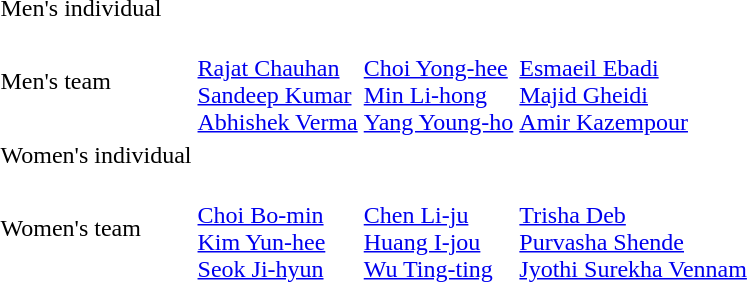<table>
<tr>
<td>Men's individual<br></td>
<td></td>
<td></td>
<td></td>
</tr>
<tr>
<td>Men's team<br></td>
<td><br><a href='#'>Rajat Chauhan</a><br><a href='#'>Sandeep Kumar</a><br><a href='#'>Abhishek Verma</a></td>
<td><br><a href='#'>Choi Yong-hee</a><br><a href='#'>Min Li-hong</a><br><a href='#'>Yang Young-ho</a></td>
<td><br><a href='#'>Esmaeil Ebadi</a><br><a href='#'>Majid Gheidi</a><br><a href='#'>Amir Kazempour</a></td>
</tr>
<tr>
<td>Women's individual<br></td>
<td></td>
<td></td>
<td></td>
</tr>
<tr>
<td>Women's team<br></td>
<td><br><a href='#'>Choi Bo-min</a><br><a href='#'>Kim Yun-hee</a><br><a href='#'>Seok Ji-hyun</a></td>
<td><br><a href='#'>Chen Li-ju</a><br><a href='#'>Huang I-jou</a><br><a href='#'>Wu Ting-ting</a></td>
<td><br><a href='#'>Trisha Deb</a><br><a href='#'>Purvasha Shende</a><br><a href='#'>Jyothi Surekha Vennam</a></td>
</tr>
</table>
